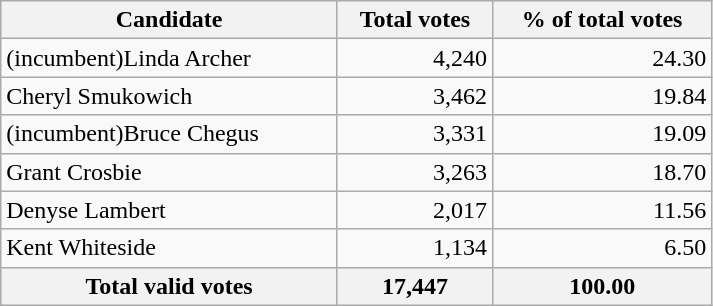<table class="wikitable" width="475">
<tr>
<th align="left">Candidate</th>
<th align="right">Total votes</th>
<th align="right">% of total votes</th>
</tr>
<tr>
<td align="left">(incumbent)Linda Archer</td>
<td align="right">4,240</td>
<td align="right">24.30</td>
</tr>
<tr>
<td align="left">Cheryl Smukowich</td>
<td align="right">3,462</td>
<td align="right">19.84</td>
</tr>
<tr>
<td align="left">(incumbent)Bruce Chegus</td>
<td align="right">3,331</td>
<td align="right">19.09</td>
</tr>
<tr>
<td align="left">Grant Crosbie</td>
<td align="right">3,263</td>
<td align="right">18.70</td>
</tr>
<tr>
<td align="left">Denyse Lambert</td>
<td align="right">2,017</td>
<td align="right">11.56</td>
</tr>
<tr>
<td align="left">Kent Whiteside</td>
<td align="right">1,134</td>
<td align="right">6.50</td>
</tr>
<tr bgcolor="#EEEEEE">
<th align="left">Total valid votes</th>
<th align="right">17,447</th>
<th align="right">100.00</th>
</tr>
</table>
